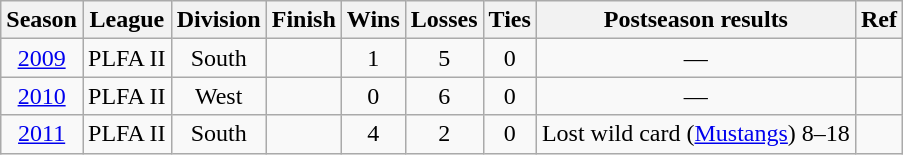<table class="wikitable sortable" style="text-align:center;">
<tr>
<th>Season</th>
<th class="unsortable">League</th>
<th>Division</th>
<th>Finish</th>
<th>Wins</th>
<th>Losses</th>
<th>Ties</th>
<th class="unsortable">Postseason results</th>
<th class="unsortable">Ref</th>
</tr>
<tr>
<td><a href='#'>2009</a></td>
<td>PLFA II</td>
<td>South</td>
<td></td>
<td>1</td>
<td>5</td>
<td>0</td>
<td>—</td>
<td></td>
</tr>
<tr>
<td><a href='#'>2010</a></td>
<td>PLFA II</td>
<td>West</td>
<td></td>
<td>0</td>
<td>6</td>
<td>0</td>
<td>—</td>
<td></td>
</tr>
<tr>
<td><a href='#'>2011</a></td>
<td>PLFA II</td>
<td>South</td>
<td></td>
<td>4</td>
<td>2</td>
<td>0</td>
<td>Lost wild card (<a href='#'>Mustangs</a>) 8–18</td>
<td></td>
</tr>
</table>
